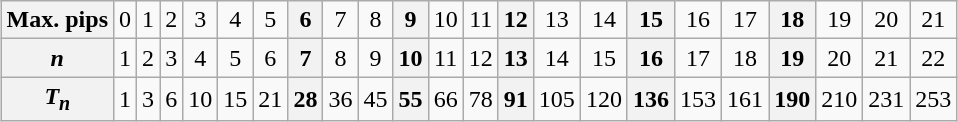<table class="wikitable" style="text-align:center; margin:0 auto;">
<tr>
<th>Max. pips</th>
<td>0</td>
<td>1</td>
<td>2</td>
<td>3</td>
<td>4</td>
<td>5</td>
<th>6</th>
<td>7</td>
<td>8</td>
<th>9</th>
<td>10</td>
<td>11</td>
<th>12</th>
<td>13</td>
<td>14</td>
<th>15</th>
<td>16</td>
<td>17</td>
<th>18</th>
<td>19</td>
<td>20</td>
<td>21</td>
</tr>
<tr>
<th><em>n</em></th>
<td>1</td>
<td>2</td>
<td>3</td>
<td>4</td>
<td>5</td>
<td>6</td>
<th>7</th>
<td>8</td>
<td>9</td>
<th>10</th>
<td>11</td>
<td>12</td>
<th>13</th>
<td>14</td>
<td>15</td>
<th>16</th>
<td>17</td>
<td>18</td>
<th>19</th>
<td>20</td>
<td>21</td>
<td>22</td>
</tr>
<tr>
<th><em>T<sub>n</sub></em></th>
<td>1</td>
<td>3</td>
<td>6</td>
<td>10</td>
<td>15</td>
<td>21</td>
<th>28</th>
<td>36</td>
<td>45</td>
<th>55</th>
<td>66</td>
<td>78</td>
<th>91</th>
<td>105</td>
<td>120</td>
<th>136</th>
<td>153</td>
<td>161</td>
<th>190</th>
<td>210</td>
<td>231</td>
<td>253</td>
</tr>
</table>
